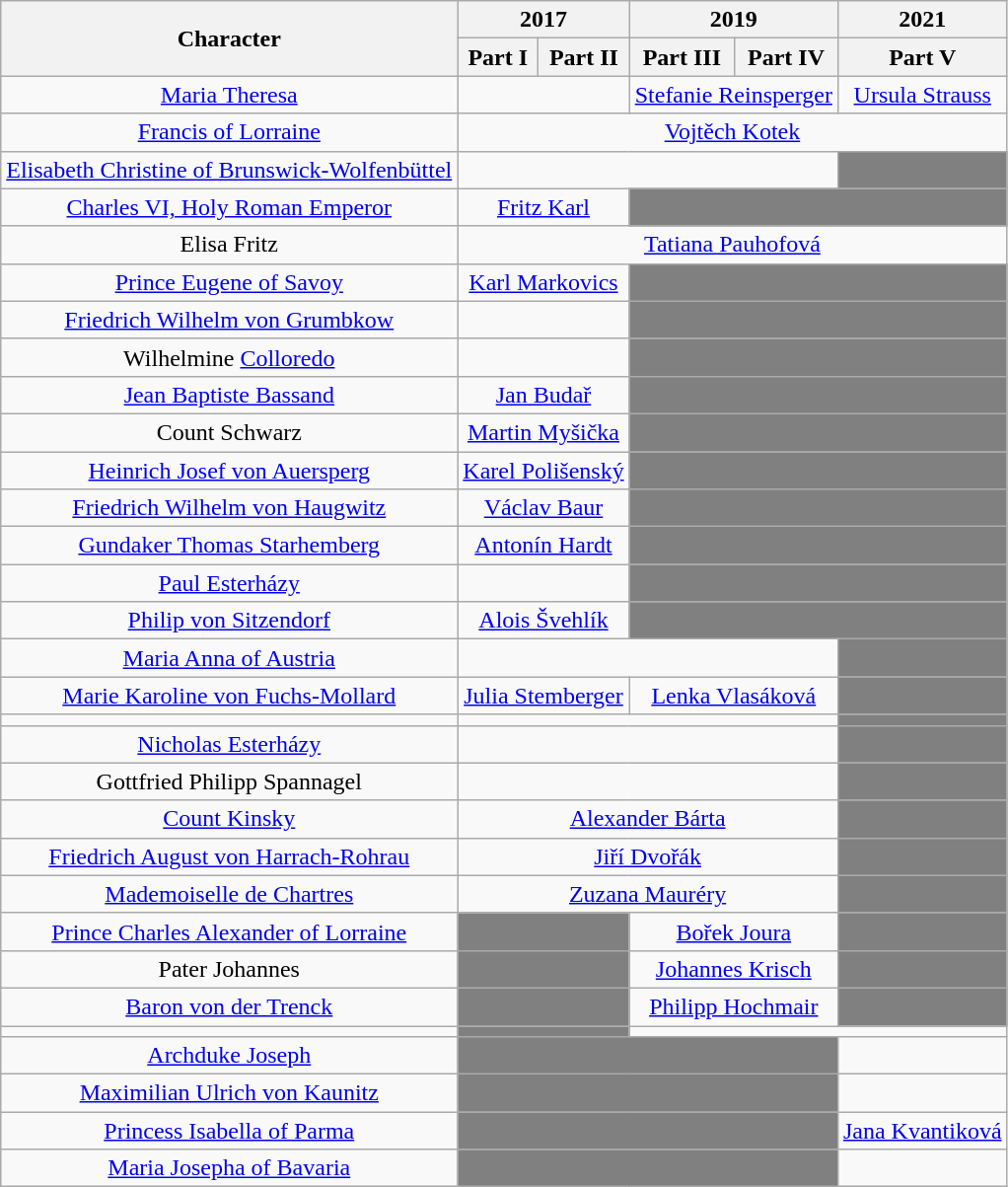<table class="wikitable" style="text-align:center;">
<tr>
<th rowspan="2">Character</th>
<th colspan="2">2017</th>
<th colspan="2">2019</th>
<th>2021</th>
</tr>
<tr style="vertical-align:bottom;">
<th>Part I</th>
<th>Part II</th>
<th>Part III</th>
<th>Part IV</th>
<th>Part V</th>
</tr>
<tr>
<td><a href='#'>Maria Theresa</a></td>
<td colspan="2"></td>
<td colspan="2"><a href='#'>Stefanie Reinsperger</a></td>
<td colspan="1"><a href='#'>Ursula Strauss</a></td>
</tr>
<tr>
<td><a href='#'>Francis of Lorraine</a></td>
<td colspan="5"><a href='#'>Vojtěch Kotek</a></td>
</tr>
<tr>
<td><a href='#'>Elisabeth Christine of Brunswick-Wolfenbüttel</a></td>
<td colspan="4"></td>
<td colspan="1" bgcolor="grey"></td>
</tr>
<tr>
<td><a href='#'>Charles VI, Holy Roman Emperor</a></td>
<td colspan="2"><a href='#'>Fritz Karl</a></td>
<td colspan="3" bgcolor="grey"></td>
</tr>
<tr>
<td>Elisa Fritz</td>
<td colspan="5"><a href='#'>Tatiana Pauhofová</a></td>
</tr>
<tr>
<td><a href='#'>Prince Eugene of Savoy</a></td>
<td colspan="2"><a href='#'>Karl Markovics</a></td>
<td colspan="3" bgcolor="grey"></td>
</tr>
<tr>
<td><a href='#'>Friedrich Wilhelm von Grumbkow</a></td>
<td colspan="2"></td>
<td colspan="3" bgcolor="grey"></td>
</tr>
<tr>
<td>Wilhelmine <a href='#'>Colloredo</a></td>
<td colspan="2"></td>
<td colspan="3" bgcolor="grey"></td>
</tr>
<tr>
<td><a href='#'>Jean Baptiste Bassand</a></td>
<td colspan="2"><a href='#'>Jan Budař</a></td>
<td colspan="3" bgcolor="grey"></td>
</tr>
<tr>
<td>Count Schwarz</td>
<td colspan="2"><a href='#'>Martin Myšička</a></td>
<td colspan="3" bgcolor="grey"></td>
</tr>
<tr>
<td><a href='#'>Heinrich Josef von Auersperg</a></td>
<td colspan="2"><a href='#'>Karel Polišenský</a></td>
<td colspan="3" bgcolor="grey"></td>
</tr>
<tr>
<td><a href='#'>Friedrich Wilhelm von Haugwitz</a></td>
<td colspan="2"><a href='#'>Václav Baur</a></td>
<td colspan="3" bgcolor="grey"></td>
</tr>
<tr>
<td><a href='#'>Gundaker Thomas Starhemberg</a></td>
<td colspan="2"><a href='#'>Antonín Hardt</a></td>
<td colspan="3" bgcolor="grey"></td>
</tr>
<tr>
<td><a href='#'>Paul Esterházy</a></td>
<td colspan="2"></td>
<td colspan="3" bgcolor="grey"></td>
</tr>
<tr>
<td><a href='#'>Philip von Sitzendorf</a></td>
<td colspan="2"><a href='#'>Alois Švehlík</a></td>
<td colspan="3" bgcolor="grey"></td>
</tr>
<tr>
<td><a href='#'>Maria Anna of Austria</a></td>
<td colspan="4"></td>
<td colspan="1" bgcolor="grey"></td>
</tr>
<tr>
<td><a href='#'>Marie Karoline von Fuchs-Mollard</a></td>
<td colspan="2"><a href='#'>Julia Stemberger</a></td>
<td colspan="2"><a href='#'>Lenka Vlasáková</a></td>
<td colspan="1" bgcolor="grey"></td>
</tr>
<tr>
<td></td>
<td colspan="4"></td>
<td colspan="1" bgcolor="grey"></td>
</tr>
<tr>
<td><a href='#'>Nicholas Esterházy</a></td>
<td colspan="4"></td>
<td colspan="1" bgcolor="grey"></td>
</tr>
<tr>
<td>Gottfried Philipp Spannagel</td>
<td colspan="4"></td>
<td colspan="1" bgcolor="grey"></td>
</tr>
<tr>
<td><a href='#'>Count Kinsky</a></td>
<td colspan="4"><a href='#'>Alexander Bárta</a></td>
<td colspan="1" bgcolor="grey"></td>
</tr>
<tr>
<td><a href='#'>Friedrich August von Harrach-Rohrau</a></td>
<td colspan="4"><a href='#'>Jiří Dvořák</a></td>
<td colspan="1" bgcolor="grey"></td>
</tr>
<tr>
<td><a href='#'>Mademoiselle de Chartres</a></td>
<td colspan="4"><a href='#'>Zuzana Mauréry</a></td>
<td colspan="1" bgcolor="grey"></td>
</tr>
<tr>
<td><a href='#'>Prince Charles Alexander of Lorraine</a></td>
<td colspan="2" bgcolor="grey"></td>
<td colspan="2"><a href='#'>Bořek Joura</a></td>
<td colspan="1" bgcolor="grey"></td>
</tr>
<tr>
<td>Pater Johannes</td>
<td colspan="2" bgcolor="grey"></td>
<td colspan="2"><a href='#'>Johannes Krisch</a></td>
<td colspan="1" bgcolor="grey"></td>
</tr>
<tr>
<td><a href='#'>Baron von der Trenck</a></td>
<td colspan="2" bgcolor="grey"></td>
<td colspan="2"><a href='#'>Philipp Hochmair</a></td>
<td colspan="1" bgcolor="grey"></td>
</tr>
<tr>
<td></td>
<td colspan="2" bgcolor="grey"></td>
<td colspan="3"></td>
</tr>
<tr>
<td><a href='#'>Archduke Joseph</a></td>
<td colspan="4" bgcolor="grey"></td>
<td colspan="1"></td>
</tr>
<tr>
<td><a href='#'>Maximilian Ulrich von Kaunitz</a></td>
<td colspan="4" bgcolor="grey"></td>
<td colspan="1"></td>
</tr>
<tr>
<td><a href='#'>Princess Isabella of Parma</a></td>
<td colspan="4" bgcolor="grey"></td>
<td colspan="1"><a href='#'>Jana Kvantiková</a></td>
</tr>
<tr>
<td><a href='#'>Maria Josepha of Bavaria</a></td>
<td colspan="4" bgcolor="grey"></td>
<td colspan="1"></td>
</tr>
</table>
